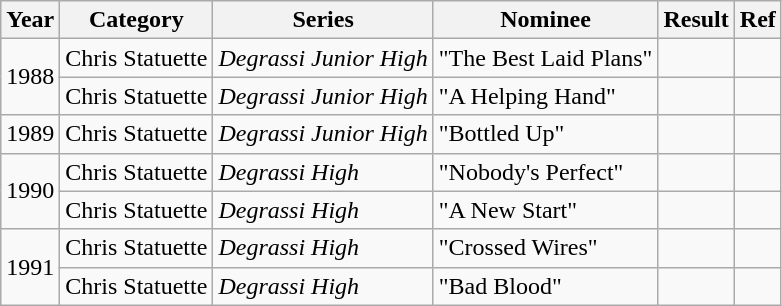<table class="wikitable">
<tr>
<th>Year</th>
<th>Category</th>
<th>Series</th>
<th>Nominee</th>
<th>Result</th>
<th>Ref</th>
</tr>
<tr>
<td rowspan=2>1988</td>
<td>Chris Statuette</td>
<td><em>Degrassi Junior High</em></td>
<td>"The Best Laid Plans"</td>
<td></td>
<td></td>
</tr>
<tr>
<td>Chris Statuette</td>
<td><em>Degrassi Junior High</em></td>
<td>"A Helping Hand"</td>
<td></td>
<td></td>
</tr>
<tr>
<td>1989</td>
<td>Chris Statuette</td>
<td><em>Degrassi Junior High</em></td>
<td>"Bottled Up"</td>
<td></td>
<td></td>
</tr>
<tr>
<td rowspan=2>1990</td>
<td>Chris Statuette</td>
<td><em>Degrassi High</em></td>
<td>"Nobody's Perfect"</td>
<td></td>
<td></td>
</tr>
<tr>
<td>Chris Statuette</td>
<td><em>Degrassi High</em></td>
<td>"A New Start"</td>
<td></td>
<td></td>
</tr>
<tr>
<td rowspan=2>1991</td>
<td>Chris Statuette</td>
<td><em>Degrassi High</em></td>
<td>"Crossed Wires"</td>
<td></td>
<td></td>
</tr>
<tr>
<td>Chris Statuette</td>
<td><em>Degrassi High</em></td>
<td>"Bad Blood"</td>
<td></td>
<td></td>
</tr>
</table>
